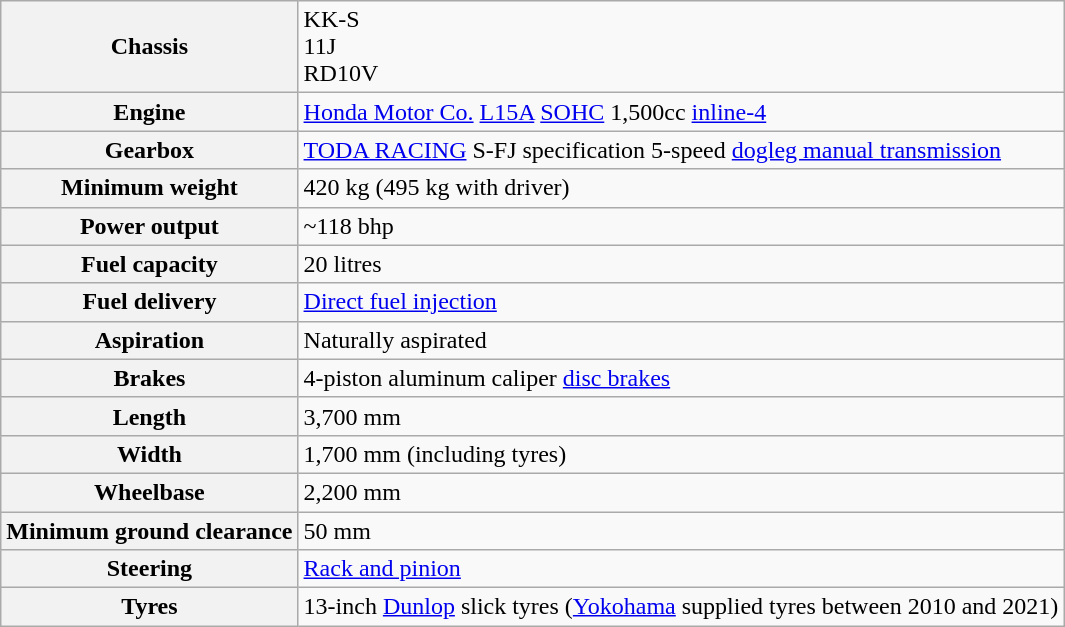<table class="wikitable">
<tr>
<th>Chassis</th>
<td> KK-S<br> 11J<br> RD10V</td>
</tr>
<tr>
<th>Engine</th>
<td><a href='#'>Honda Motor Co.</a> <a href='#'>L15A</a> <a href='#'>SOHC</a> 1,500cc <a href='#'>inline-4</a></td>
</tr>
<tr>
<th>Gearbox</th>
<td><a href='#'>TODA RACING</a> S-FJ specification 5-speed <a href='#'>dogleg manual transmission</a></td>
</tr>
<tr>
<th>Minimum weight</th>
<td>420 kg (495 kg with driver)</td>
</tr>
<tr>
<th>Power output</th>
<td>~118 bhp</td>
</tr>
<tr>
<th>Fuel capacity</th>
<td>20 litres</td>
</tr>
<tr>
<th>Fuel delivery</th>
<td><a href='#'>Direct fuel injection</a></td>
</tr>
<tr>
<th>Aspiration</th>
<td>Naturally aspirated</td>
</tr>
<tr>
<th>Brakes</th>
<td>4-piston aluminum caliper <a href='#'>disc brakes</a></td>
</tr>
<tr>
<th>Length</th>
<td>3,700 mm</td>
</tr>
<tr>
<th>Width</th>
<td>1,700 mm (including tyres)</td>
</tr>
<tr>
<th>Wheelbase</th>
<td>2,200 mm</td>
</tr>
<tr>
<th>Minimum ground clearance</th>
<td>50 mm</td>
</tr>
<tr>
<th>Steering</th>
<td><a href='#'>Rack and pinion</a></td>
</tr>
<tr>
<th>Tyres</th>
<td>13-inch <a href='#'>Dunlop</a> slick tyres (<a href='#'>Yokohama</a> supplied tyres between 2010 and 2021)</td>
</tr>
</table>
